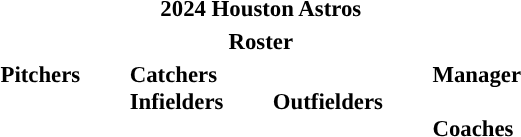<table class="toccolours" style="font-size: 95%;">
<tr>
<th colspan="10">2024 Houston Astros</th>
</tr>
<tr>
<th colspan="10">Roster</th>
</tr>
<tr>
<td valign="top"><strong>Pitchers</strong><br>





























</td>
<td style="width:25px;"></td>
<td valign="top"><strong>Catchers</strong><br>


<strong>Infielders</strong>









</td>
<td style="width:25px;"></td>
<td valign="top"><br><strong>Outfielders</strong>










</td>
<td style="width:25px;"></td>
<td valign="top"><strong>Manager</strong><br><br><strong>Coaches</strong>
 
 
  
 
 
 
 
 
 
 
 </td>
</tr>
</table>
